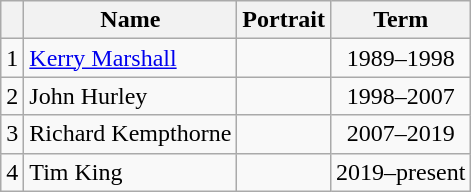<table class="wikitable">
<tr>
<th></th>
<th>Name</th>
<th>Portrait</th>
<th>Term</th>
</tr>
<tr>
<td>1</td>
<td><a href='#'>Kerry Marshall</a></td>
<td></td>
<td align=center>1989–1998</td>
</tr>
<tr>
<td>2</td>
<td>John Hurley</td>
<td></td>
<td align=center>1998–2007</td>
</tr>
<tr>
<td>3</td>
<td>Richard Kempthorne</td>
<td></td>
<td align=center>2007–2019</td>
</tr>
<tr>
<td>4</td>
<td>Tim King</td>
<td></td>
<td align=center>2019–present</td>
</tr>
</table>
